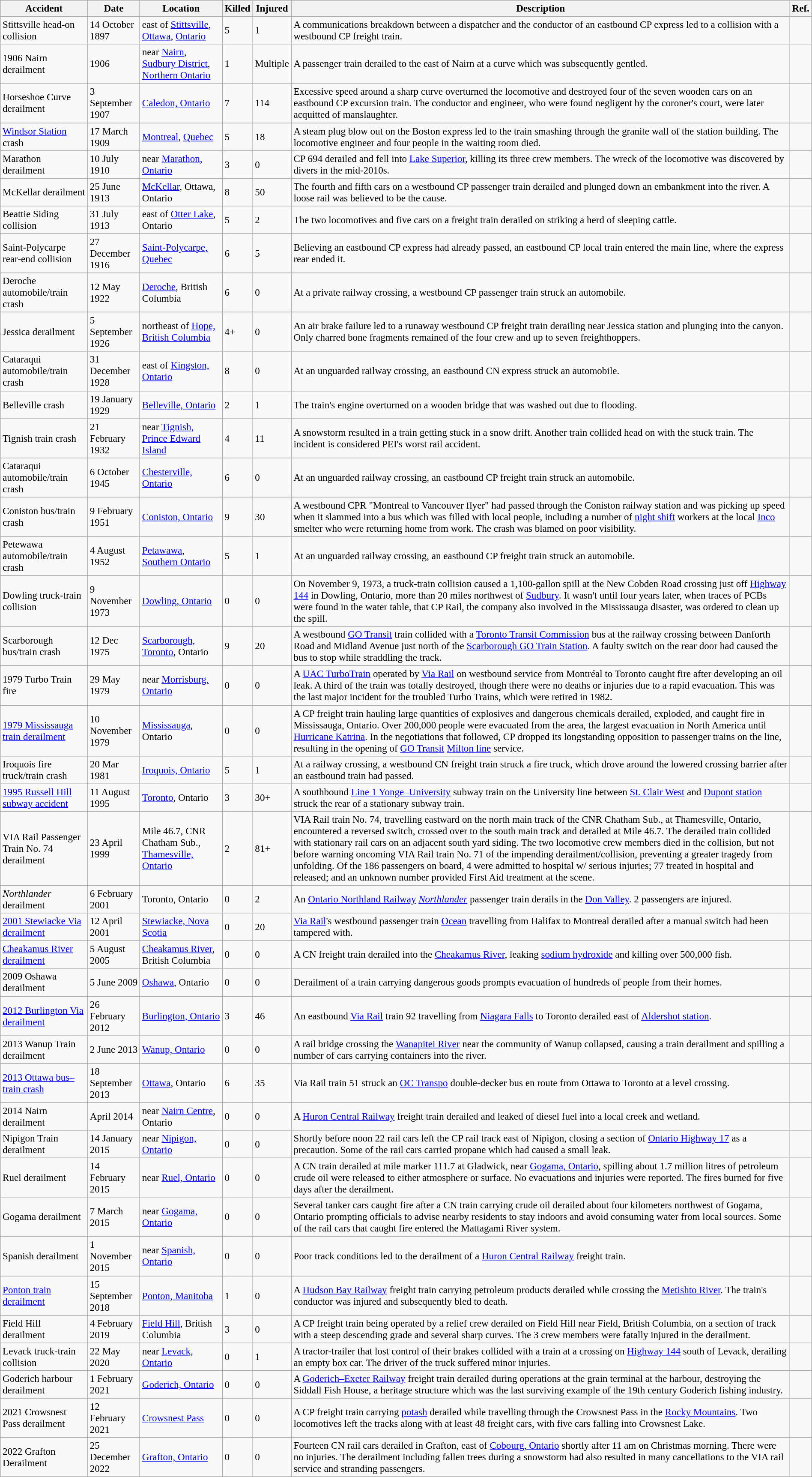<table class="wikitable sortable" style="width:100%; font-size:96%;">
<tr>
<th>Accident</th>
<th data-sort-type="date">Date</th>
<th>Location</th>
<th>Killed</th>
<th>Injured</th>
<th>Description</th>
<th>Ref.</th>
</tr>
<tr>
<td>Stittsville head-on collision</td>
<td>14 October 1897</td>
<td>east of <a href='#'>Stittsville</a>, <a href='#'>Ottawa</a>, <a href='#'>Ontario</a></td>
<td>5</td>
<td>1</td>
<td>A communications breakdown between a dispatcher and the conductor of an eastbound CP express led to a collision with a westbound CP freight train.</td>
<td></td>
</tr>
<tr>
<td>1906 Nairn derailment</td>
<td>1906</td>
<td>near <a href='#'>Nairn</a>, <a href='#'>Sudbury District</a>, <a href='#'>Northern Ontario</a></td>
<td>1</td>
<td>Multiple</td>
<td>A passenger train derailed to the east of Nairn at a curve which was subsequently gentled.</td>
<td></td>
</tr>
<tr>
<td>Horseshoe Curve derailment</td>
<td>3 September 1907</td>
<td><a href='#'>Caledon, Ontario</a></td>
<td>7</td>
<td>114</td>
<td>Excessive speed around a sharp curve overturned the locomotive and destroyed four of the seven wooden cars on an eastbound CP excursion train. The conductor and engineer, who were found negligent by the coroner's court, were later acquitted of manslaughter.</td>
<td></td>
</tr>
<tr>
<td><a href='#'>Windsor Station</a> crash</td>
<td>17 March 1909</td>
<td><a href='#'>Montreal</a>, <a href='#'>Quebec</a></td>
<td>5</td>
<td>18</td>
<td>A steam plug blow out on the Boston express led to the train smashing through the granite wall of the station building. The locomotive engineer and four people in the waiting room died.</td>
<td></td>
</tr>
<tr>
<td>Marathon derailment</td>
<td>10 July 1910</td>
<td>near <a href='#'>Marathon, Ontario</a></td>
<td>3</td>
<td>0</td>
<td>CP 694 derailed and fell into <a href='#'>Lake Superior</a>, killing its three crew members. The wreck of the locomotive was discovered by divers in the mid-2010s.</td>
<td></td>
</tr>
<tr>
<td>McKellar derailment</td>
<td>25 June 1913</td>
<td><a href='#'>McKellar</a>, Ottawa, Ontario</td>
<td>8</td>
<td>50</td>
<td>The fourth and fifth cars on a westbound CP passenger train derailed and plunged down an embankment into the river. A loose rail was believed to be the cause.</td>
<td></td>
</tr>
<tr>
<td>Beattie Siding collision</td>
<td>31 July 1913</td>
<td>east of <a href='#'>Otter Lake</a>, Ontario</td>
<td>5</td>
<td>2</td>
<td>The two locomotives and five cars on a freight train derailed on striking a herd of sleeping cattle.</td>
<td></td>
</tr>
<tr>
<td>Saint-Polycarpe rear-end collision</td>
<td>27 December 1916</td>
<td><a href='#'>Saint-Polycarpe, Quebec</a></td>
<td>6</td>
<td>5</td>
<td>Believing an eastbound CP express had already passed, an eastbound CP local train entered the main line, where the express rear ended it.</td>
<td></td>
</tr>
<tr>
<td>Deroche automobile/train crash</td>
<td>12 May 1922</td>
<td><a href='#'>Deroche</a>, British Columbia</td>
<td>6</td>
<td>0</td>
<td>At a private railway crossing, a westbound CP passenger train struck an automobile.</td>
<td></td>
</tr>
<tr>
<td>Jessica derailment</td>
<td>5 September 1926</td>
<td>northeast of <a href='#'>Hope, British Columbia</a></td>
<td>4+</td>
<td>0</td>
<td>An air brake failure led to a runaway westbound CP freight train derailing near Jessica station and plunging into the canyon. Only charred bone fragments remained of the four crew and up to seven freighthoppers.</td>
<td></td>
</tr>
<tr>
<td>Cataraqui automobile/train crash</td>
<td>31 December 1928</td>
<td>east of <a href='#'>Kingston, Ontario</a></td>
<td>8</td>
<td>0</td>
<td>At an unguarded railway crossing, an eastbound CN express struck an automobile.</td>
<td></td>
</tr>
<tr>
<td>Belleville crash</td>
<td>19 January 1929</td>
<td><a href='#'>Belleville, Ontario</a></td>
<td>2</td>
<td>1</td>
<td>The train's engine overturned on a wooden bridge that was washed out due to flooding.</td>
<td></td>
</tr>
<tr>
<td>Tignish train crash</td>
<td>21 February 1932</td>
<td>near <a href='#'>Tignish, Prince Edward Island</a></td>
<td>4</td>
<td>11</td>
<td>A snowstorm resulted in a train getting stuck in a snow drift. Another train collided head on with the stuck train. The incident is considered PEI's worst rail accident.</td>
<td></td>
</tr>
<tr>
<td>Cataraqui automobile/train crash</td>
<td>6 October 1945</td>
<td><a href='#'>Chesterville, Ontario</a></td>
<td>6</td>
<td>0</td>
<td>At an unguarded railway crossing, an eastbound CP freight train struck an automobile.</td>
<td></td>
</tr>
<tr>
<td>Coniston bus/train crash</td>
<td>9 February 1951</td>
<td><a href='#'>Coniston, Ontario</a></td>
<td>9</td>
<td>30</td>
<td>A westbound CPR "Montreal to Vancouver flyer" had passed through the Coniston railway station and was picking up speed when it slammed into a bus which was filled with local people, including a number of <a href='#'>night shift</a> workers at the local <a href='#'>Inco</a> smelter who were returning home from work. The crash was blamed on poor visibility.</td>
<td></td>
</tr>
<tr>
<td>Petewawa automobile/train crash</td>
<td>4 August 1952</td>
<td><a href='#'>Petawawa</a>, <a href='#'>Southern Ontario</a></td>
<td>5</td>
<td>1</td>
<td>At an unguarded railway crossing, an eastbound CP freight train struck an automobile.</td>
<td></td>
</tr>
<tr>
<td>Dowling truck-train collision</td>
<td>9 November 1973</td>
<td><a href='#'>Dowling, Ontario</a></td>
<td>0</td>
<td>0</td>
<td>On November 9, 1973, a truck-train collision caused a 1,100-gallon spill at the New Cobden Road crossing just off <a href='#'>Highway 144</a> in Dowling, Ontario, more than 20 miles northwest of <a href='#'>Sudbury</a>. It wasn't until four years later, when traces of PCBs were found in the water table, that CP Rail, the company also involved in the Mississauga disaster, was ordered to clean up the spill.</td>
<td></td>
</tr>
<tr>
<td>Scarborough bus/train crash</td>
<td>12 Dec 1975</td>
<td><a href='#'>Scarborough, Toronto</a>, Ontario</td>
<td>9</td>
<td>20</td>
<td>A westbound <a href='#'>GO Transit</a> train collided with a <a href='#'>Toronto Transit Commission</a> bus at the railway crossing between Danforth Road and Midland Avenue just north of the <a href='#'>Scarborough GO Train Station</a>. A faulty switch on the rear door had caused the bus to stop while straddling the track.</td>
<td></td>
</tr>
<tr>
<td>1979 Turbo Train fire</td>
<td>29 May 1979</td>
<td>near <a href='#'>Morrisburg, Ontario</a></td>
<td>0</td>
<td>0</td>
<td>A <a href='#'>UAC TurboTrain</a> operated by <a href='#'>Via Rail</a> on westbound service from Montréal to Toronto caught fire after developing an oil leak. A third of the train was totally destroyed, though there were no deaths or injuries due to a rapid evacuation. This was the last major incident for the troubled Turbo Trains, which were retired in 1982.</td>
<td></td>
</tr>
<tr>
<td><a href='#'>1979 Mississauga train derailment</a></td>
<td>10 November 1979</td>
<td><a href='#'>Mississauga</a>, Ontario</td>
<td>0</td>
<td>0</td>
<td>A CP freight train hauling large quantities of explosives and dangerous chemicals derailed, exploded, and caught fire in Mississauga, Ontario. Over 200,000 people were evacuated from the area, the largest evacuation in North America until <a href='#'>Hurricane Katrina</a>. In the negotiations that followed, CP dropped its longstanding opposition to passenger trains on the line, resulting in the opening of <a href='#'>GO Transit</a> <a href='#'>Milton line</a> service.</td>
<td></td>
</tr>
<tr>
<td>Iroquois fire truck/train crash</td>
<td>20 Mar 1981</td>
<td><a href='#'>Iroquois, Ontario</a></td>
<td>5</td>
<td>1</td>
<td>At a railway crossing, a westbound CN freight train struck a fire truck, which drove around the lowered crossing barrier after an eastbound train had passed.</td>
<td></td>
</tr>
<tr>
<td><a href='#'>1995 Russell Hill subway accident</a></td>
<td>11 August 1995</td>
<td><a href='#'>Toronto</a>, Ontario</td>
<td>3</td>
<td>30+</td>
<td>A southbound <a href='#'>Line 1 Yonge–University</a> subway train on the University line between <a href='#'>St. Clair West</a> and <a href='#'>Dupont station</a> struck the rear of a stationary subway train.</td>
<td></td>
</tr>
<tr>
<td>VIA Rail Passenger Train No. 74 derailment</td>
<td>23 April 1999</td>
<td>Mile 46.7, CNR Chatham Sub., <a href='#'>Thamesville, Ontario</a></td>
<td>2</td>
<td>81+</td>
<td>VIA Rail train No. 74, travelling eastward on the north main track of the CNR Chatham Sub., at Thamesville, Ontario, encountered a reversed switch, crossed over to the south main track and derailed at Mile 46.7. The derailed train collided with stationary rail cars on an adjacent south yard siding. The two locomotive crew members died in the collision, but not before warning oncoming VIA Rail train No. 71 of the impending derailment/collision, preventing a greater tragedy from unfolding. Of the 186 passengers on board, 4 were admitted to hospital w/ serious injuries; 77 treated in hospital and released; and an unknown number provided First Aid treatment at the scene.</td>
<td></td>
</tr>
<tr>
<td><em>Northlander</em> derailment</td>
<td>6 February 2001</td>
<td>Toronto, Ontario</td>
<td>0</td>
<td>2</td>
<td>An <a href='#'>Ontario Northland Railway</a> <em><a href='#'>Northlander</a></em> passenger train derails in the <a href='#'>Don Valley</a>. 2 passengers are injured.</td>
<td></td>
</tr>
<tr>
<td><a href='#'>2001 Stewiacke Via derailment</a></td>
<td>12 April 2001</td>
<td><a href='#'>Stewiacke, Nova Scotia</a></td>
<td>0</td>
<td>20</td>
<td><a href='#'>Via Rail</a>'s westbound passenger train <a href='#'>Ocean</a> travelling from Halifax to Montreal derailed after a manual switch had been tampered with.</td>
<td></td>
</tr>
<tr>
<td><a href='#'>Cheakamus River derailment</a></td>
<td>5 August 2005</td>
<td><a href='#'>Cheakamus River</a>, British Columbia</td>
<td>0</td>
<td>0</td>
<td>A CN freight train derailed into the <a href='#'>Cheakamus River</a>, leaking <a href='#'>sodium hydroxide</a> and killing over 500,000 fish.</td>
<td></td>
</tr>
<tr>
<td>2009 Oshawa derailment</td>
<td>5 June 2009</td>
<td><a href='#'>Oshawa</a>, Ontario</td>
<td>0</td>
<td>0</td>
<td>Derailment of a train carrying dangerous goods prompts evacuation of hundreds of people from their homes.</td>
<td></td>
</tr>
<tr>
<td><a href='#'>2012 Burlington Via derailment</a></td>
<td>26 February 2012</td>
<td><a href='#'>Burlington, Ontario</a></td>
<td>3</td>
<td>46</td>
<td>An eastbound <a href='#'>Via Rail</a> train 92 travelling from <a href='#'>Niagara Falls</a> to Toronto derailed east of <a href='#'>Aldershot station</a>.</td>
<td></td>
</tr>
<tr>
<td>2013 Wanup Train derailment</td>
<td>2 June 2013</td>
<td><a href='#'>Wanup, Ontario</a></td>
<td>0</td>
<td>0</td>
<td>A rail bridge crossing the <a href='#'>Wanapitei River</a> near the community of Wanup collapsed, causing a train derailment and spilling a number of cars carrying containers into the river.</td>
<td></td>
</tr>
<tr>
<td><a href='#'>2013 Ottawa bus–train crash</a></td>
<td>18 September 2013</td>
<td><a href='#'>Ottawa</a>, Ontario</td>
<td>6</td>
<td>35</td>
<td>Via Rail train 51 struck an <a href='#'>OC Transpo</a> double-decker bus en route from Ottawa to Toronto at a level crossing.</td>
<td></td>
</tr>
<tr>
<td>2014 Nairn derailment</td>
<td>April 2014</td>
<td>near <a href='#'>Nairn Centre</a>, Ontario</td>
<td>0</td>
<td>0</td>
<td>A <a href='#'>Huron Central Railway</a> freight train derailed and leaked  of diesel fuel into a local creek and wetland.</td>
<td></td>
</tr>
<tr>
<td>Nipigon Train derailment</td>
<td>14 January 2015</td>
<td>near <a href='#'>Nipigon, Ontario</a></td>
<td>0</td>
<td>0</td>
<td>Shortly before noon 22 rail cars left the CP rail track east of Nipigon, closing a section of <a href='#'>Ontario Highway 17</a> as a precaution. Some of the rail cars carried propane which had caused a small leak.</td>
<td></td>
</tr>
<tr>
<td>Ruel derailment</td>
<td>14 February 2015</td>
<td>near <a href='#'>Ruel, Ontario</a></td>
<td>0</td>
<td>0</td>
<td>A CN train derailed at mile marker 111.7 at Gladwick, near <a href='#'>Gogama, Ontario</a>, spilling about 1.7 million litres of petroleum crude oil were released to either atmosphere or surface. No evacuations and injuries were reported. The fires burned for five days after the derailment.</td>
<td></td>
</tr>
<tr>
<td>Gogama derailment</td>
<td>7 March 2015</td>
<td>near <a href='#'>Gogama, Ontario</a></td>
<td>0</td>
<td>0</td>
<td>Several tanker cars caught fire after a CN train carrying crude oil derailed about four kilometers northwest of Gogama, Ontario prompting officials to advise nearby residents to stay indoors and avoid consuming water from local sources. Some of the rail cars that caught fire entered the Mattagami River system.</td>
<td></td>
</tr>
<tr>
<td>Spanish derailment</td>
<td>1 November 2015</td>
<td>near <a href='#'>Spanish, Ontario</a></td>
<td>0</td>
<td>0</td>
<td>Poor track conditions led to the derailment of a <a href='#'>Huron Central Railway</a> freight train.</td>
<td></td>
</tr>
<tr>
<td><a href='#'>Ponton train derailment</a></td>
<td>15 September 2018</td>
<td><a href='#'>Ponton, Manitoba</a></td>
<td>1</td>
<td>0</td>
<td>A <a href='#'>Hudson Bay Railway</a> freight train carrying petroleum products derailed while crossing the <a href='#'>Metishto River</a>. The train's conductor was injured and subsequently bled to death.</td>
<td></td>
</tr>
<tr>
<td>Field Hill derailment</td>
<td>4 February 2019</td>
<td><a href='#'>Field Hill</a>, British Columbia</td>
<td>3</td>
<td>0</td>
<td>A CP freight train being operated by a relief crew derailed on Field Hill near Field, British Columbia, on a section of track with a steep descending grade and several sharp curves. The 3 crew members were fatally injured in the derailment.</td>
<td></td>
</tr>
<tr>
<td>Levack truck-train collision</td>
<td>22 May 2020</td>
<td>near <a href='#'>Levack, Ontario</a></td>
<td>0</td>
<td>1</td>
<td>A tractor-trailer that lost control of their brakes collided with a train at a crossing on <a href='#'>Highway 144</a> south of Levack, derailing an empty box car. The driver of the truck suffered minor injuries.</td>
<td></td>
</tr>
<tr>
<td>Goderich harbour derailment</td>
<td>1 February 2021</td>
<td><a href='#'>Goderich, Ontario</a></td>
<td>0</td>
<td>0</td>
<td>A <a href='#'>Goderich–Exeter Railway</a> freight train derailed during operations at the grain terminal at the harbour, destroying the Siddall Fish House, a heritage structure which was the last surviving example of the 19th century Goderich fishing industry.</td>
<td></td>
</tr>
<tr>
<td>2021 Crowsnest Pass derailment</td>
<td>12 February 2021</td>
<td><a href='#'>Crowsnest Pass</a></td>
<td>0</td>
<td>0</td>
<td>A CP freight train carrying <a href='#'>potash</a> derailed while travelling through the Crowsnest Pass in the <a href='#'>Rocky Mountains</a>. Two locomotives left the tracks along with at least 48 freight cars, with five cars falling into Crowsnest Lake.</td>
<td></td>
</tr>
<tr>
<td>2022 Grafton Derailment</td>
<td>25 December 2022</td>
<td><a href='#'>Grafton, Ontario</a></td>
<td>0</td>
<td>0</td>
<td>Fourteen CN rail cars derailed in Grafton, east of <a href='#'>Cobourg, Ontario</a> shortly after 11 am on Christmas morning. There were no injuries. The derailment including fallen trees during a snowstorm had also resulted in many cancellations to the VIA rail service and stranding passengers.</td>
<td></td>
</tr>
</table>
